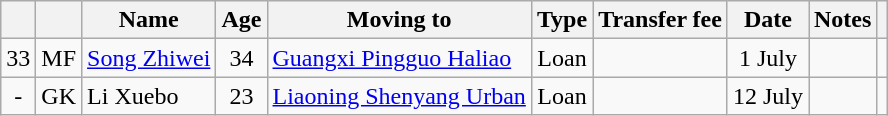<table class="wikitable" style="text-align: center ">
<tr>
<th></th>
<th></th>
<th>Name</th>
<th>Age</th>
<th>Moving to</th>
<th>Type</th>
<th>Transfer fee</th>
<th>Date</th>
<th>Notes</th>
<th></th>
</tr>
<tr>
<td>33</td>
<td>MF</td>
<td align="left"><a href='#'>Song Zhiwei</a></td>
<td>34</td>
<td align="left"> <a href='#'>Guangxi Pingguo Haliao</a></td>
<td>Loan</td>
<td></td>
<td>1 July</td>
<td></td>
<td></td>
</tr>
<tr>
<td>-</td>
<td>GK</td>
<td align="left"> Li Xuebo</td>
<td>23</td>
<td align="left"> <a href='#'>Liaoning Shenyang Urban</a></td>
<td>Loan</td>
<td></td>
<td>12 July</td>
<td></td>
<td></td>
</tr>
</table>
